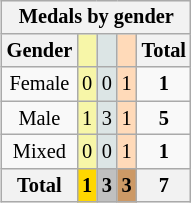<table class=wikitable style=font-size:85%;float:right;text-align:center>
<tr>
<th colspan=5>Medals by gender</th>
</tr>
<tr>
<th>Gender</th>
<td bgcolor=F7F6A8></td>
<td bgcolor=DCE5E5></td>
<td bgcolor=FFDAB9></td>
<th>Total</th>
</tr>
<tr>
<td>Female</td>
<td bgcolor=F7F6A8>0</td>
<td bgcolor=DCE5E5>0</td>
<td bgcolor=FFDAB9>1</td>
<td><strong>1</strong></td>
</tr>
<tr>
<td>Male</td>
<td bgcolor=F7F6A8>1</td>
<td bgcolor=DCE5E5>3</td>
<td bgcolor=FFDAB9>1</td>
<td><strong>5</strong></td>
</tr>
<tr>
<td>Mixed</td>
<td bgcolor=F7F6A8>0</td>
<td bgcolor=DCE5E5>0</td>
<td bgcolor=FFDAB9>1</td>
<td><strong>1</strong></td>
</tr>
<tr>
<th>Total</th>
<th style=background:gold>1</th>
<th style=background:silver>3</th>
<th style=background:#c96>3</th>
<th>7</th>
</tr>
</table>
